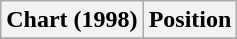<table class="wikitable" border="1">
<tr>
<th>Chart (1998)</th>
<th>Position</th>
</tr>
<tr>
</tr>
</table>
